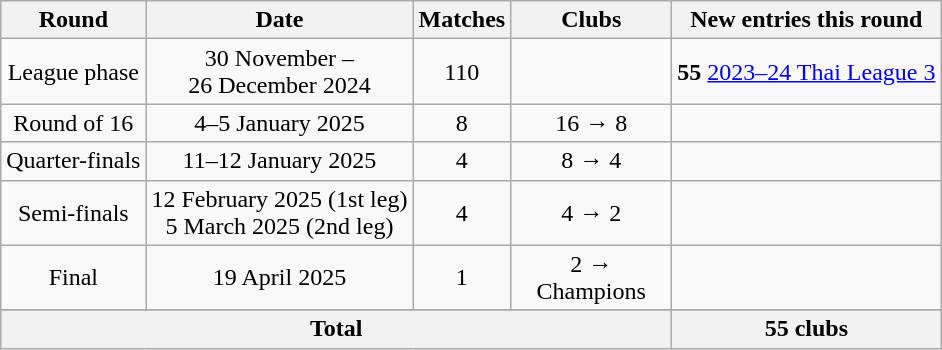<table class="wikitable">
<tr>
<th>Round</th>
<th>Date</th>
<th>Matches</th>
<th width=100>Clubs</th>
<th>New entries this round</th>
</tr>
<tr align=center>
<td>League phase</td>
<td>30 November –<br>26 December 2024</td>
<td>110</td>
<td></td>
<td><strong>55</strong> <a href='#'>2023–24 Thai League 3</a></td>
</tr>
<tr align=center>
<td>Round of 16</td>
<td>4–5 January 2025</td>
<td>8</td>
<td>16 → 8</td>
<td></td>
</tr>
<tr align=center>
<td>Quarter-finals</td>
<td>11–12 January 2025</td>
<td>4</td>
<td>8 → 4</td>
<td></td>
</tr>
<tr align=center>
<td>Semi-finals</td>
<td>12 February 2025 (1st leg)<br>5 March 2025 (2nd leg)</td>
<td>4</td>
<td>4 → 2</td>
<td></td>
</tr>
<tr align=center>
<td>Final</td>
<td>19 April 2025</td>
<td>1</td>
<td>2 → Champions</td>
<td></td>
</tr>
<tr align=left|>
</tr>
<tr>
<th colspan=4>Total</th>
<th>55 clubs</th>
</tr>
</table>
